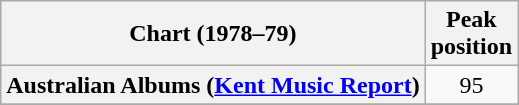<table class="wikitable sortable plainrowheaders">
<tr>
<th scope="col">Chart (1978–79)</th>
<th scope="col">Peak<br>position</th>
</tr>
<tr>
<th scope="row">Australian Albums (<a href='#'>Kent Music Report</a>)</th>
<td style="text-align:center;">95</td>
</tr>
<tr>
</tr>
<tr>
</tr>
<tr>
</tr>
</table>
